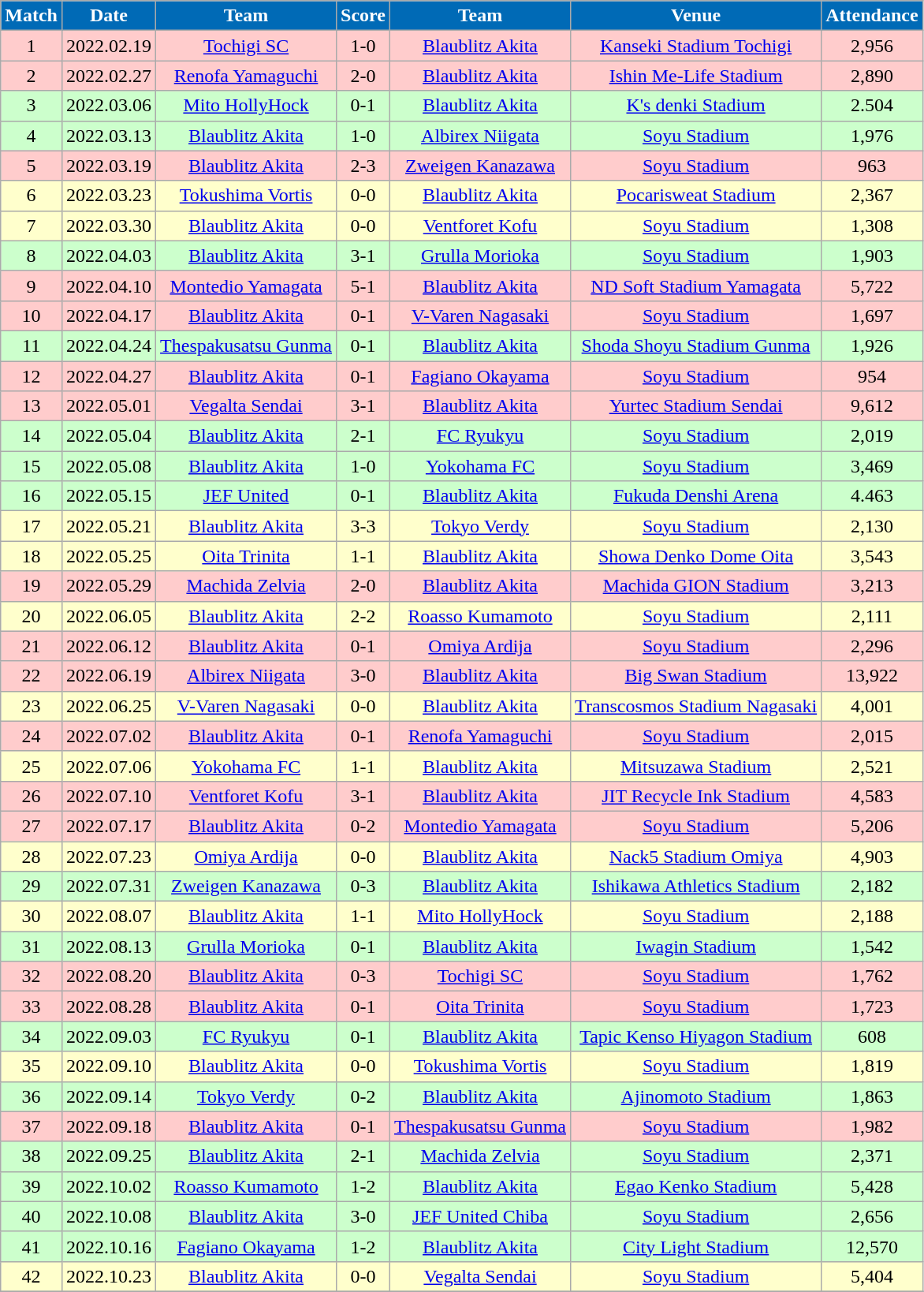<table class="wikitable" style="text-align:center"; white-space:nowrap; border:double #006AB6; box-shadow: 4px 4px 4px #006AB6;">
<tr style="background-color:#006AB6; color:#FFF; font-weight:bold;">
<td>Match</td>
<td>Date</td>
<td>Team</td>
<td>Score</td>
<td>Team</td>
<td>Venue</td>
<td>Attendance</td>
</tr>
<tr style="background-color: #FFCCCC;">
<td>1</td>
<td>2022.02.19</td>
<td><a href='#'>Tochigi SC</a></td>
<td>1-0</td>
<td><a href='#'>Blaublitz Akita</a></td>
<td><a href='#'>Kanseki Stadium Tochigi</a></td>
<td>2,956</td>
</tr>
<tr style="background-color: #FFCCCC;">
<td>2</td>
<td>2022.02.27</td>
<td><a href='#'>Renofa Yamaguchi</a></td>
<td>2-0</td>
<td><a href='#'>Blaublitz Akita</a></td>
<td><a href='#'>Ishin Me-Life Stadium</a></td>
<td>2,890</td>
</tr>
<tr style="background-color: #CCFFCC;">
<td>3</td>
<td>2022.03.06</td>
<td><a href='#'>Mito HollyHock</a></td>
<td>0-1</td>
<td><a href='#'>Blaublitz Akita</a></td>
<td><a href='#'>K's denki Stadium</a></td>
<td>2.504</td>
</tr>
<tr style="background-color: #CCFFCC;">
<td>4</td>
<td>2022.03.13</td>
<td><a href='#'>Blaublitz Akita</a></td>
<td>1-0</td>
<td><a href='#'>Albirex Niigata</a></td>
<td><a href='#'>Soyu Stadium</a></td>
<td>1,976</td>
</tr>
<tr style="background-color: #FFCCCC;">
<td>5</td>
<td>2022.03.19</td>
<td><a href='#'>Blaublitz Akita</a></td>
<td>2-3</td>
<td><a href='#'>Zweigen Kanazawa</a></td>
<td><a href='#'>Soyu Stadium</a></td>
<td>963</td>
</tr>
<tr style="background-color: #FFFFCC;">
<td>6</td>
<td>2022.03.23</td>
<td><a href='#'>Tokushima Vortis</a></td>
<td>0-0</td>
<td><a href='#'>Blaublitz Akita</a></td>
<td><a href='#'>Pocarisweat Stadium</a></td>
<td>2,367</td>
</tr>
<tr style="background-color: #FFFFCC;">
<td>7</td>
<td>2022.03.30</td>
<td><a href='#'>Blaublitz Akita</a></td>
<td>0-0</td>
<td><a href='#'>Ventforet Kofu</a></td>
<td><a href='#'>Soyu Stadium</a></td>
<td>1,308</td>
</tr>
<tr style="background-color: #CCFFCC;">
<td>8</td>
<td>2022.04.03</td>
<td><a href='#'>Blaublitz Akita</a></td>
<td>3-1</td>
<td><a href='#'>Grulla Morioka</a></td>
<td><a href='#'>Soyu Stadium</a></td>
<td>1,903</td>
</tr>
<tr style="background-color: #FFCCCC;">
<td>9</td>
<td>2022.04.10</td>
<td><a href='#'>Montedio Yamagata</a></td>
<td>5-1</td>
<td><a href='#'>Blaublitz Akita</a></td>
<td><a href='#'>ND Soft Stadium Yamagata</a></td>
<td>5,722</td>
</tr>
<tr style="background-color: #FFCCCC;">
<td>10</td>
<td>2022.04.17</td>
<td><a href='#'>Blaublitz Akita</a></td>
<td>0-1</td>
<td><a href='#'>V-Varen Nagasaki</a></td>
<td><a href='#'>Soyu Stadium</a></td>
<td>1,697</td>
</tr>
<tr style="background-color: #CCFFCC;">
<td>11</td>
<td>2022.04.24</td>
<td><a href='#'>Thespakusatsu Gunma</a></td>
<td>0-1</td>
<td><a href='#'>Blaublitz Akita</a></td>
<td><a href='#'>Shoda Shoyu Stadium Gunma</a></td>
<td>1,926</td>
</tr>
<tr style="background-color: #FFCCCC;">
<td>12</td>
<td>2022.04.27</td>
<td><a href='#'>Blaublitz Akita</a></td>
<td>0-1</td>
<td><a href='#'>Fagiano Okayama</a></td>
<td><a href='#'>Soyu Stadium</a></td>
<td>954</td>
</tr>
<tr style="background-color: #FFCCCC;">
<td>13</td>
<td>2022.05.01</td>
<td><a href='#'>Vegalta Sendai</a></td>
<td>3-1</td>
<td><a href='#'>Blaublitz Akita</a></td>
<td><a href='#'>Yurtec Stadium Sendai</a></td>
<td>9,612</td>
</tr>
<tr style="background-color: #CCFFCC;">
<td>14</td>
<td>2022.05.04</td>
<td><a href='#'>Blaublitz Akita</a></td>
<td>2-1</td>
<td><a href='#'>FC Ryukyu</a></td>
<td><a href='#'>Soyu Stadium</a></td>
<td>2,019</td>
</tr>
<tr style="background-color: #CCFFCC;">
<td>15</td>
<td>2022.05.08</td>
<td><a href='#'>Blaublitz Akita</a></td>
<td>1-0</td>
<td><a href='#'>Yokohama FC</a></td>
<td><a href='#'>Soyu Stadium</a></td>
<td>3,469</td>
</tr>
<tr style="background-color: #CCFFCC;">
<td>16</td>
<td>2022.05.15</td>
<td><a href='#'>JEF United</a></td>
<td>0-1</td>
<td><a href='#'>Blaublitz Akita</a></td>
<td><a href='#'>Fukuda Denshi Arena</a></td>
<td>4.463</td>
</tr>
<tr style="background-color: #FFFFCC;">
<td>17</td>
<td>2022.05.21</td>
<td><a href='#'>Blaublitz Akita</a></td>
<td>3-3</td>
<td><a href='#'>Tokyo Verdy</a></td>
<td><a href='#'>Soyu Stadium</a></td>
<td>2,130</td>
</tr>
<tr style="background-color: #FFFFCC;">
<td>18</td>
<td>2022.05.25</td>
<td><a href='#'>Oita Trinita</a></td>
<td>1-1</td>
<td><a href='#'>Blaublitz Akita</a></td>
<td><a href='#'>Showa Denko Dome Oita</a></td>
<td>3,543</td>
</tr>
<tr style="background-color: #FFCCCC;">
<td>19</td>
<td>2022.05.29</td>
<td><a href='#'>Machida Zelvia</a></td>
<td>2-0</td>
<td><a href='#'>Blaublitz Akita</a></td>
<td><a href='#'>Machida GION Stadium</a></td>
<td>3,213</td>
</tr>
<tr style="background-color: #FFFFCC;">
<td>20</td>
<td>2022.06.05</td>
<td><a href='#'>Blaublitz Akita</a></td>
<td>2-2</td>
<td><a href='#'>Roasso Kumamoto</a></td>
<td><a href='#'>Soyu Stadium</a></td>
<td>2,111</td>
</tr>
<tr style="background-color: #FFCCCC;">
<td>21</td>
<td>2022.06.12</td>
<td><a href='#'>Blaublitz Akita</a></td>
<td>0-1</td>
<td><a href='#'>Omiya Ardija</a></td>
<td><a href='#'>Soyu Stadium</a></td>
<td>2,296</td>
</tr>
<tr style="background-color: #FFCCCC;">
<td>22</td>
<td>2022.06.19</td>
<td><a href='#'>Albirex Niigata</a></td>
<td>3-0</td>
<td><a href='#'>Blaublitz Akita</a></td>
<td><a href='#'>Big Swan Stadium</a></td>
<td>13,922</td>
</tr>
<tr style="background-color: #FFFFCC;">
<td>23</td>
<td>2022.06.25</td>
<td><a href='#'>V-Varen Nagasaki</a></td>
<td>0-0</td>
<td><a href='#'>Blaublitz Akita</a></td>
<td><a href='#'>Transcosmos Stadium Nagasaki</a></td>
<td>4,001</td>
</tr>
<tr style="background-color: #FFCCCC;">
<td>24</td>
<td>2022.07.02</td>
<td><a href='#'>Blaublitz Akita</a></td>
<td>0-1</td>
<td><a href='#'>Renofa Yamaguchi</a></td>
<td><a href='#'>Soyu Stadium</a></td>
<td>2,015</td>
</tr>
<tr style="background-color: #FFFFCC;">
<td>25</td>
<td>2022.07.06</td>
<td><a href='#'>Yokohama FC</a></td>
<td>1-1</td>
<td><a href='#'>Blaublitz Akita</a></td>
<td><a href='#'>Mitsuzawa Stadium</a></td>
<td>2,521</td>
</tr>
<tr style="background-color: #FFCCCC;">
<td>26</td>
<td>2022.07.10</td>
<td><a href='#'>Ventforet Kofu</a></td>
<td>3-1</td>
<td><a href='#'>Blaublitz Akita</a></td>
<td><a href='#'>JIT Recycle Ink Stadium</a></td>
<td>4,583</td>
</tr>
<tr style="background-color: #FFCCCC;">
<td>27</td>
<td>2022.07.17</td>
<td><a href='#'>Blaublitz Akita</a></td>
<td>0-2</td>
<td><a href='#'>Montedio Yamagata</a></td>
<td><a href='#'>Soyu Stadium</a></td>
<td>5,206</td>
</tr>
<tr style="background-color: #FFFFCC;">
<td>28</td>
<td>2022.07.23</td>
<td><a href='#'>Omiya Ardija</a></td>
<td>0-0</td>
<td><a href='#'>Blaublitz Akita</a></td>
<td><a href='#'>Nack5 Stadium Omiya</a></td>
<td>4,903</td>
</tr>
<tr style="background-color: #CCFFCC;">
<td>29</td>
<td>2022.07.31</td>
<td><a href='#'>Zweigen Kanazawa</a></td>
<td>0-3</td>
<td><a href='#'>Blaublitz Akita</a></td>
<td><a href='#'>Ishikawa Athletics Stadium</a></td>
<td>2,182</td>
</tr>
<tr style="background-color: #FFFFCC;">
<td>30</td>
<td>2022.08.07</td>
<td><a href='#'>Blaublitz Akita</a></td>
<td>1-1</td>
<td><a href='#'>Mito HollyHock</a></td>
<td><a href='#'>Soyu Stadium</a></td>
<td>2,188</td>
</tr>
<tr style="background-color: #CCFFCC;">
<td>31</td>
<td>2022.08.13</td>
<td><a href='#'>Grulla Morioka</a></td>
<td>0-1</td>
<td><a href='#'>Blaublitz Akita</a></td>
<td><a href='#'>Iwagin Stadium</a></td>
<td>1,542</td>
</tr>
<tr style="background-color: #FFCCCC;">
<td>32</td>
<td>2022.08.20</td>
<td><a href='#'>Blaublitz Akita</a></td>
<td>0-3</td>
<td><a href='#'>Tochigi SC</a></td>
<td><a href='#'>Soyu Stadium</a></td>
<td>1,762</td>
</tr>
<tr style="background-color: #FFCCCC;">
<td>33</td>
<td>2022.08.28</td>
<td><a href='#'>Blaublitz Akita</a></td>
<td>0-1</td>
<td><a href='#'>Oita Trinita</a></td>
<td><a href='#'>Soyu Stadium</a></td>
<td>1,723</td>
</tr>
<tr style="background-color: #CCFFCC;">
<td>34</td>
<td>2022.09.03</td>
<td><a href='#'>FC Ryukyu</a></td>
<td>0-1</td>
<td><a href='#'>Blaublitz Akita</a></td>
<td><a href='#'>Tapic Kenso Hiyagon Stadium</a></td>
<td>608</td>
</tr>
<tr style="background-color: #FFFFCC;">
<td>35</td>
<td>2022.09.10</td>
<td><a href='#'>Blaublitz Akita</a></td>
<td>0-0</td>
<td><a href='#'>Tokushima Vortis</a></td>
<td><a href='#'>Soyu Stadium</a></td>
<td>1,819</td>
</tr>
<tr style="background-color: #CCFFCC;">
<td>36</td>
<td>2022.09.14</td>
<td><a href='#'>Tokyo Verdy</a></td>
<td>0-2</td>
<td><a href='#'>Blaublitz Akita</a></td>
<td><a href='#'>Ajinomoto Stadium</a></td>
<td>1,863</td>
</tr>
<tr style="background-color: #FFCCCC;">
<td>37</td>
<td>2022.09.18</td>
<td><a href='#'>Blaublitz Akita</a></td>
<td>0-1</td>
<td><a href='#'>Thespakusatsu Gunma</a></td>
<td><a href='#'>Soyu Stadium</a></td>
<td>1,982</td>
</tr>
<tr style="background-color: #CCFFCC;">
<td>38</td>
<td>2022.09.25</td>
<td><a href='#'>Blaublitz Akita</a></td>
<td>2-1</td>
<td><a href='#'>Machida Zelvia</a></td>
<td><a href='#'>Soyu Stadium</a></td>
<td>2,371</td>
</tr>
<tr style="background-color: #CCFFCC;">
<td>39</td>
<td>2022.10.02</td>
<td><a href='#'>Roasso Kumamoto</a></td>
<td>1-2</td>
<td><a href='#'>Blaublitz Akita</a></td>
<td><a href='#'>Egao Kenko Stadium</a></td>
<td>5,428</td>
</tr>
<tr style="background-color: #CCFFCC;">
<td>40</td>
<td>2022.10.08</td>
<td><a href='#'>Blaublitz Akita</a></td>
<td>3-0</td>
<td><a href='#'>JEF United Chiba</a></td>
<td><a href='#'>Soyu Stadium</a></td>
<td>2,656</td>
</tr>
<tr style="background-color: #CCFFCC;">
<td>41</td>
<td>2022.10.16</td>
<td><a href='#'>Fagiano Okayama</a></td>
<td>1-2</td>
<td><a href='#'>Blaublitz Akita</a></td>
<td><a href='#'>City Light Stadium</a></td>
<td>12,570</td>
</tr>
<tr style="background-color: #FFFFCC;">
<td>42</td>
<td>2022.10.23</td>
<td><a href='#'>Blaublitz Akita</a></td>
<td>0-0</td>
<td><a href='#'>Vegalta Sendai</a></td>
<td><a href='#'>Soyu Stadium</a></td>
<td>5,404</td>
</tr>
<tr>
</tr>
</table>
